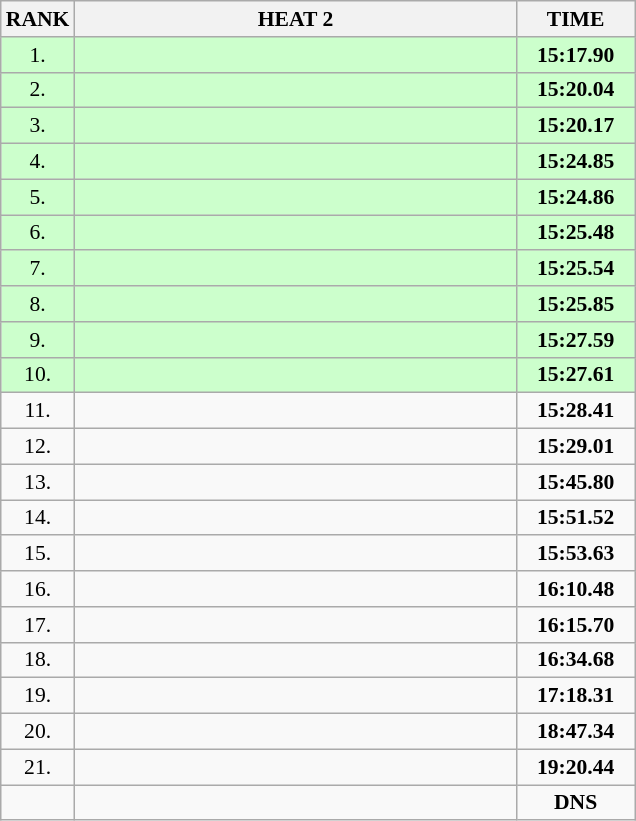<table class="wikitable" style="border-collapse: collapse; font-size: 90%;">
<tr>
<th>RANK</th>
<th style="width: 20em">HEAT 2</th>
<th style="width: 5em">TIME</th>
</tr>
<tr style="background:#ccffcc;">
<td align="center">1.</td>
<td></td>
<td align="center"><strong>15:17.90</strong></td>
</tr>
<tr style="background:#ccffcc;">
<td align="center">2.</td>
<td></td>
<td align="center"><strong>15:20.04</strong></td>
</tr>
<tr style="background:#ccffcc;">
<td align="center">3.</td>
<td></td>
<td align="center"><strong>15:20.17</strong></td>
</tr>
<tr style="background:#ccffcc;">
<td align="center">4.</td>
<td></td>
<td align="center"><strong>15:24.85</strong></td>
</tr>
<tr style="background:#ccffcc;">
<td align="center">5.</td>
<td></td>
<td align="center"><strong>15:24.86</strong></td>
</tr>
<tr style="background:#ccffcc;">
<td align="center">6.</td>
<td></td>
<td align="center"><strong>15:25.48</strong></td>
</tr>
<tr style="background:#ccffcc;">
<td align="center">7.</td>
<td></td>
<td align="center"><strong>15:25.54</strong></td>
</tr>
<tr style="background:#ccffcc;">
<td align="center">8.</td>
<td></td>
<td align="center"><strong>15:25.85</strong></td>
</tr>
<tr style="background:#ccffcc;">
<td align="center">9.</td>
<td></td>
<td align="center"><strong>15:27.59</strong></td>
</tr>
<tr style="background:#ccffcc;">
<td align="center">10.</td>
<td></td>
<td align="center"><strong>15:27.61</strong></td>
</tr>
<tr>
<td align="center">11.</td>
<td></td>
<td align="center"><strong>15:28.41</strong></td>
</tr>
<tr>
<td align="center">12.</td>
<td></td>
<td align="center"><strong>15:29.01</strong></td>
</tr>
<tr>
<td align="center">13.</td>
<td></td>
<td align="center"><strong>15:45.80</strong></td>
</tr>
<tr>
<td align="center">14.</td>
<td></td>
<td align="center"><strong>15:51.52</strong></td>
</tr>
<tr>
<td align="center">15.</td>
<td></td>
<td align="center"><strong>15:53.63</strong></td>
</tr>
<tr>
<td align="center">16.</td>
<td></td>
<td align="center"><strong>16:10.48</strong></td>
</tr>
<tr>
<td align="center">17.</td>
<td></td>
<td align="center"><strong>16:15.70</strong></td>
</tr>
<tr>
<td align="center">18.</td>
<td></td>
<td align="center"><strong>16:34.68</strong></td>
</tr>
<tr>
<td align="center">19.</td>
<td></td>
<td align="center"><strong>17:18.31</strong></td>
</tr>
<tr>
<td align="center">20.</td>
<td></td>
<td align="center"><strong>18:47.34</strong></td>
</tr>
<tr>
<td align="center">21.</td>
<td></td>
<td align="center"><strong>19:20.44</strong></td>
</tr>
<tr>
<td align="center"></td>
<td></td>
<td align="center"><strong>DNS</strong></td>
</tr>
</table>
